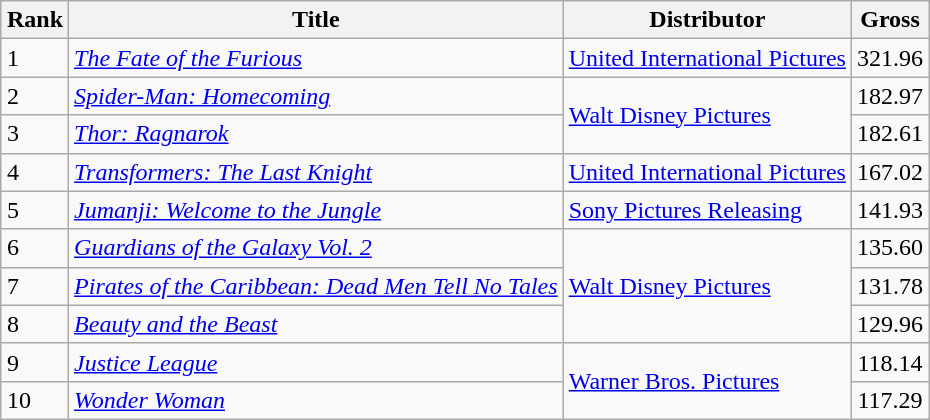<table class="wikitable sortable" style="margin:auto; margin:auto;">
<tr>
<th>Rank</th>
<th>Title</th>
<th>Distributor</th>
<th>Gross<br></th>
</tr>
<tr>
<td>1</td>
<td><em><a href='#'>The Fate of the Furious</a></em></td>
<td><a href='#'>United International Pictures</a></td>
<td style="text-align:center;">321.96</td>
</tr>
<tr>
<td>2</td>
<td><em><a href='#'>Spider-Man: Homecoming</a></em></td>
<td rowspan="2"><a href='#'>Walt Disney Pictures</a></td>
<td style="text-align:center;">182.97</td>
</tr>
<tr>
<td>3</td>
<td><em><a href='#'>Thor: Ragnarok</a></em></td>
<td style="text-align:center;">182.61</td>
</tr>
<tr>
<td>4</td>
<td><em><a href='#'>Transformers: The Last Knight</a></em></td>
<td><a href='#'>United International Pictures</a></td>
<td style="text-align:center;">167.02</td>
</tr>
<tr>
<td>5</td>
<td><em><a href='#'>Jumanji: Welcome to the Jungle</a></em></td>
<td><a href='#'>Sony Pictures Releasing</a></td>
<td style="text-align:center;">141.93</td>
</tr>
<tr>
<td>6</td>
<td><em><a href='#'>Guardians of the Galaxy Vol. 2</a></em></td>
<td rowspan="3"><a href='#'>Walt Disney Pictures</a></td>
<td style="text-align:center;">135.60</td>
</tr>
<tr>
<td>7</td>
<td><em><a href='#'>Pirates of the Caribbean: Dead Men Tell No Tales</a></em></td>
<td style="text-align:center;">131.78</td>
</tr>
<tr>
<td>8</td>
<td><em><a href='#'>Beauty and the Beast</a></em></td>
<td style="text-align:center;">129.96</td>
</tr>
<tr>
<td>9</td>
<td><em><a href='#'>Justice League</a></em></td>
<td rowspan="2"><a href='#'>Warner Bros. Pictures</a></td>
<td style="text-align:center;">118.14</td>
</tr>
<tr>
<td>10</td>
<td><em><a href='#'>Wonder Woman</a></em></td>
<td style="text-align:center;">117.29</td>
</tr>
</table>
